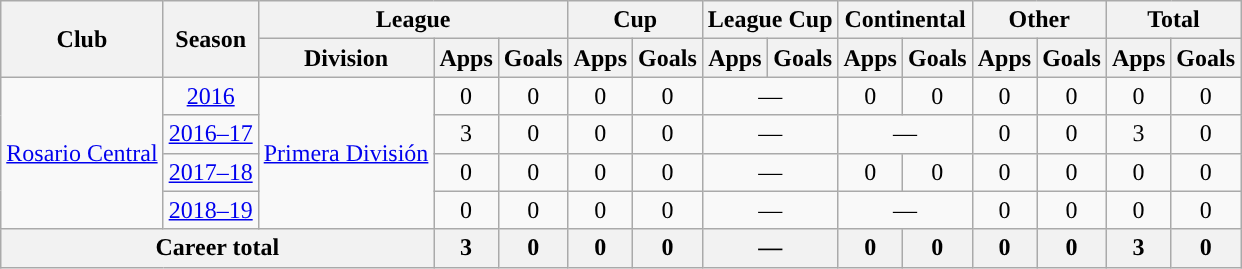<table class="wikitable" style="text-align:center">
<tr>
<th rowspan="2">Club</th>
<th rowspan="2">Season</th>
<th colspan="3">League</th>
<th colspan="2">Cup</th>
<th colspan="2">League Cup</th>
<th colspan="2">Continental</th>
<th colspan="2">Other</th>
<th colspan="2">Total</th>
</tr>
<tr>
<th>Division</th>
<th>Apps</th>
<th>Goals</th>
<th>Apps</th>
<th>Goals</th>
<th>Apps</th>
<th>Goals</th>
<th>Apps</th>
<th>Goals</th>
<th>Apps</th>
<th>Goals</th>
<th>Apps</th>
<th>Goals</th>
</tr>
<tr>
<td rowspan="4"><a href='#'>Rosario Central</a></td>
<td><a href='#'>2016</a></td>
<td rowspan="4"><a href='#'>Primera División</a></td>
<td>0</td>
<td>0</td>
<td>0</td>
<td>0</td>
<td colspan="2">—</td>
<td>0</td>
<td>0</td>
<td>0</td>
<td>0</td>
<td>0</td>
<td>0</td>
</tr>
<tr>
<td><a href='#'>2016–17</a></td>
<td>3</td>
<td>0</td>
<td>0</td>
<td>0</td>
<td colspan="2">—</td>
<td colspan="2">—</td>
<td>0</td>
<td>0</td>
<td>3</td>
<td>0</td>
</tr>
<tr>
<td><a href='#'>2017–18</a></td>
<td>0</td>
<td>0</td>
<td>0</td>
<td>0</td>
<td colspan="2">—</td>
<td>0</td>
<td>0</td>
<td>0</td>
<td>0</td>
<td>0</td>
<td>0</td>
</tr>
<tr>
<td><a href='#'>2018–19</a></td>
<td>0</td>
<td>0</td>
<td>0</td>
<td>0</td>
<td colspan="2">—</td>
<td colspan="2">—</td>
<td>0</td>
<td>0</td>
<td>0</td>
<td>0</td>
</tr>
<tr>
<th colspan="3">Career total</th>
<th>3</th>
<th>0</th>
<th>0</th>
<th>0</th>
<th colspan="2">—</th>
<th>0</th>
<th>0</th>
<th>0</th>
<th>0</th>
<th>3</th>
<th>0</th>
</tr>
</table>
